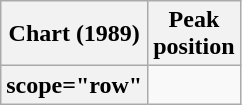<table class="wikitable lainrowheaders">
<tr>
<th scope="col">Chart (1989)</th>
<th scope="col">Peak<br>position</th>
</tr>
<tr>
<th>scope="row"</th>
</tr>
</table>
